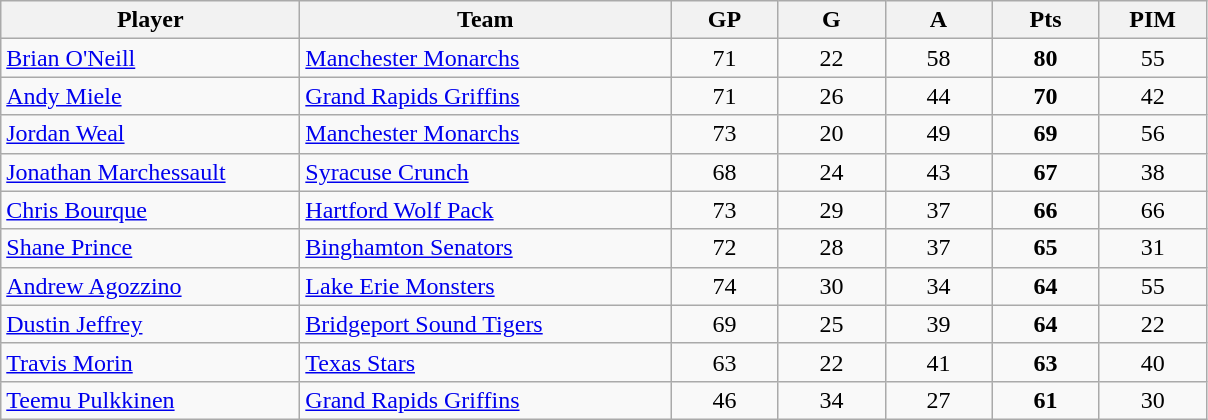<table class="wikitable sortable" style="text-align:center">
<tr>
<th style="width:12em">Player</th>
<th style="width:15em">Team</th>
<th style="width:4em">GP</th>
<th style="width:4em">G</th>
<th style="width:4em">A</th>
<th style="width:4em">Pts</th>
<th style="width:4em">PIM</th>
</tr>
<tr>
<td align=left><a href='#'>Brian O'Neill</a></td>
<td align=left><a href='#'>Manchester Monarchs</a></td>
<td>71</td>
<td>22</td>
<td>58</td>
<td><strong>80</strong></td>
<td>55</td>
</tr>
<tr>
<td align=left><a href='#'>Andy Miele</a></td>
<td align=left><a href='#'>Grand Rapids Griffins</a></td>
<td>71</td>
<td>26</td>
<td>44</td>
<td><strong>70</strong></td>
<td>42</td>
</tr>
<tr>
<td align=left><a href='#'>Jordan Weal</a></td>
<td align=left><a href='#'>Manchester Monarchs</a></td>
<td>73</td>
<td>20</td>
<td>49</td>
<td><strong>69</strong></td>
<td>56</td>
</tr>
<tr>
<td align=left><a href='#'>Jonathan Marchessault</a></td>
<td align=left><a href='#'>Syracuse Crunch</a></td>
<td>68</td>
<td>24</td>
<td>43</td>
<td><strong>67</strong></td>
<td>38</td>
</tr>
<tr>
<td align=left><a href='#'>Chris Bourque</a></td>
<td align=left><a href='#'>Hartford Wolf Pack</a></td>
<td>73</td>
<td>29</td>
<td>37</td>
<td><strong>66</strong></td>
<td>66</td>
</tr>
<tr>
<td align=left><a href='#'>Shane Prince</a></td>
<td align=left><a href='#'>Binghamton Senators</a></td>
<td>72</td>
<td>28</td>
<td>37</td>
<td><strong>65</strong></td>
<td>31</td>
</tr>
<tr>
<td align=left><a href='#'>Andrew Agozzino</a></td>
<td align=left><a href='#'>Lake Erie Monsters</a></td>
<td>74</td>
<td>30</td>
<td>34</td>
<td><strong>64</strong></td>
<td>55</td>
</tr>
<tr>
<td align=left><a href='#'>Dustin Jeffrey</a></td>
<td align=left><a href='#'>Bridgeport Sound Tigers</a></td>
<td>69</td>
<td>25</td>
<td>39</td>
<td><strong>64</strong></td>
<td>22</td>
</tr>
<tr>
<td align=left><a href='#'>Travis Morin</a></td>
<td align=left><a href='#'>Texas Stars</a></td>
<td>63</td>
<td>22</td>
<td>41</td>
<td><strong>63</strong></td>
<td>40</td>
</tr>
<tr>
<td align=left><a href='#'>Teemu Pulkkinen</a></td>
<td align=left><a href='#'>Grand Rapids Griffins</a></td>
<td>46</td>
<td>34</td>
<td>27</td>
<td><strong>61</strong></td>
<td>30</td>
</tr>
</table>
